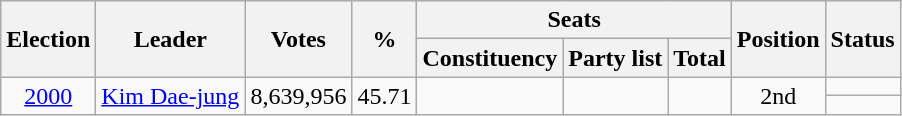<table class="wikitable" style="text-align:center">
<tr>
<th rowspan="2">Election</th>
<th rowspan="2">Leader</th>
<th rowspan="2">Votes</th>
<th rowspan="2">%</th>
<th colspan="3">Seats</th>
<th rowspan="2">Position</th>
<th rowspan="2">Status</th>
</tr>
<tr>
<th>Constituency</th>
<th>Party list</th>
<th>Total</th>
</tr>
<tr>
<td rowspan="2"><a href='#'>2000</a></td>
<td rowspan="2"><a href='#'>Kim Dae-jung</a></td>
<td rowspan="2">8,639,956</td>
<td rowspan="2">45.71</td>
<td rowspan="2"></td>
<td rowspan="2"></td>
<td rowspan="2"></td>
<td rowspan="2">2nd</td>
<td></td>
</tr>
<tr>
<td></td>
</tr>
</table>
